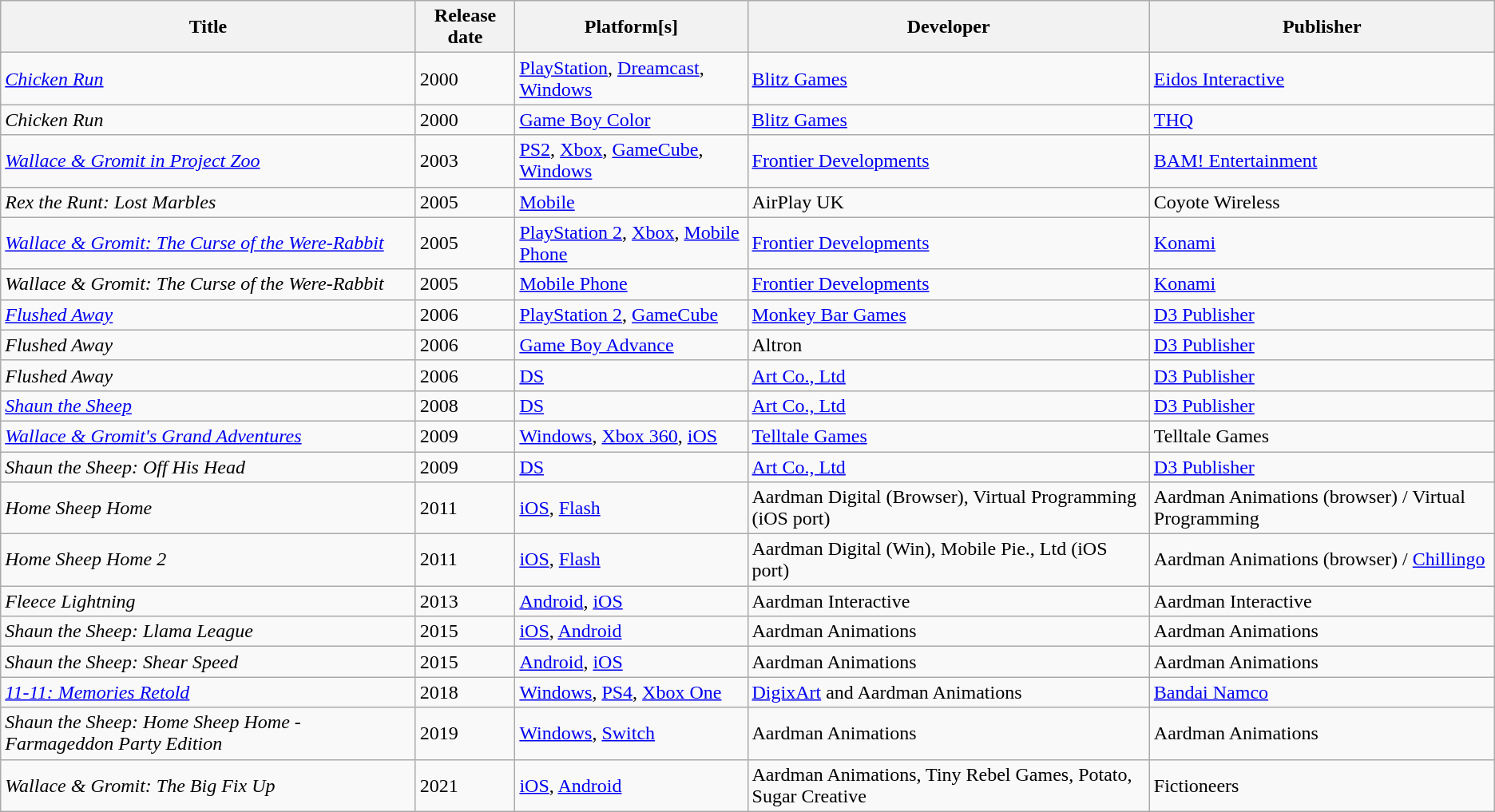<table class="wikitable sortable">
<tr>
<th>Title</th>
<th>Release date</th>
<th>Platform[s]</th>
<th>Developer</th>
<th>Publisher</th>
</tr>
<tr>
<td><em><a href='#'>Chicken Run</a></em></td>
<td>2000</td>
<td><a href='#'>PlayStation</a>, <a href='#'>Dreamcast</a>, <a href='#'>Windows</a></td>
<td><a href='#'>Blitz Games</a></td>
<td><a href='#'>Eidos Interactive</a></td>
</tr>
<tr>
<td><em>Chicken Run</em></td>
<td>2000</td>
<td><a href='#'>Game Boy Color</a></td>
<td><a href='#'>Blitz Games</a></td>
<td><a href='#'>THQ</a></td>
</tr>
<tr>
<td><em><a href='#'>Wallace & Gromit in Project Zoo</a></em></td>
<td>2003</td>
<td><a href='#'>PS2</a>, <a href='#'>Xbox</a>, <a href='#'>GameCube</a>, <a href='#'>Windows</a></td>
<td><a href='#'>Frontier Developments</a></td>
<td><a href='#'>BAM! Entertainment</a></td>
</tr>
<tr>
<td><em>Rex the Runt: Lost Marbles</em></td>
<td>2005</td>
<td><a href='#'>Mobile</a></td>
<td>AirPlay UK</td>
<td>Coyote Wireless</td>
</tr>
<tr>
<td><em><a href='#'>Wallace & Gromit: The Curse of the Were-Rabbit</a></em></td>
<td>2005</td>
<td><a href='#'>PlayStation 2</a>, <a href='#'>Xbox</a>, <a href='#'>Mobile Phone</a></td>
<td><a href='#'>Frontier Developments</a></td>
<td><a href='#'>Konami</a></td>
</tr>
<tr>
<td><em>Wallace & Gromit: The Curse of the Were-Rabbit</em></td>
<td>2005</td>
<td><a href='#'>Mobile Phone</a></td>
<td><a href='#'>Frontier Developments</a></td>
<td><a href='#'>Konami</a></td>
</tr>
<tr>
<td><em><a href='#'>Flushed Away</a></em></td>
<td>2006</td>
<td><a href='#'>PlayStation 2</a>, <a href='#'>GameCube</a></td>
<td><a href='#'>Monkey Bar Games</a></td>
<td><a href='#'>D3 Publisher</a></td>
</tr>
<tr>
<td><em>Flushed Away</em></td>
<td>2006</td>
<td><a href='#'>Game Boy Advance</a></td>
<td>Altron</td>
<td><a href='#'>D3 Publisher</a></td>
</tr>
<tr>
<td><em>Flushed Away</em></td>
<td>2006</td>
<td><a href='#'>DS</a></td>
<td><a href='#'>Art Co., Ltd</a></td>
<td><a href='#'>D3 Publisher</a></td>
</tr>
<tr>
<td><em><a href='#'>Shaun the Sheep</a></em></td>
<td>2008</td>
<td><a href='#'>DS</a></td>
<td><a href='#'>Art Co., Ltd</a></td>
<td><a href='#'>D3 Publisher</a></td>
</tr>
<tr>
<td><em><a href='#'>Wallace & Gromit's Grand Adventures</a></em></td>
<td>2009</td>
<td><a href='#'>Windows</a>, <a href='#'>Xbox 360</a>, <a href='#'>iOS</a></td>
<td><a href='#'>Telltale Games</a></td>
<td>Telltale Games</td>
</tr>
<tr>
<td><em>Shaun the Sheep: Off His Head</em></td>
<td>2009</td>
<td><a href='#'>DS</a></td>
<td><a href='#'>Art Co., Ltd</a></td>
<td><a href='#'>D3 Publisher</a></td>
</tr>
<tr>
<td><em>Home Sheep Home</em></td>
<td>2011</td>
<td><a href='#'>iOS</a>, <a href='#'>Flash</a></td>
<td>Aardman Digital (Browser), Virtual Programming (iOS port)</td>
<td>Aardman Animations (browser) / Virtual Programming</td>
</tr>
<tr>
<td><em>Home Sheep Home 2</em></td>
<td>2011</td>
<td><a href='#'>iOS</a>, <a href='#'>Flash</a></td>
<td>Aardman Digital (Win), Mobile Pie., Ltd (iOS port)</td>
<td>Aardman Animations (browser) / <a href='#'>Chillingo</a></td>
</tr>
<tr>
<td><em>Fleece Lightning</em></td>
<td>2013</td>
<td><a href='#'>Android</a>, <a href='#'>iOS</a></td>
<td>Aardman Interactive</td>
<td>Aardman Interactive</td>
</tr>
<tr>
<td><em>Shaun the Sheep: Llama League</em></td>
<td>2015</td>
<td><a href='#'>iOS</a>, <a href='#'>Android</a></td>
<td>Aardman Animations</td>
<td>Aardman Animations</td>
</tr>
<tr>
<td><em>Shaun the Sheep: Shear Speed</em></td>
<td>2015</td>
<td><a href='#'>Android</a>, <a href='#'>iOS</a></td>
<td>Aardman Animations</td>
<td>Aardman Animations</td>
</tr>
<tr>
<td><em><a href='#'>11-11: Memories Retold</a></em></td>
<td>2018</td>
<td><a href='#'>Windows</a>, <a href='#'>PS4</a>, <a href='#'>Xbox One</a></td>
<td><a href='#'>DigixArt</a> and Aardman Animations</td>
<td><a href='#'>Bandai Namco</a></td>
</tr>
<tr>
<td><em>Shaun the Sheep: Home Sheep Home - Farmageddon Party Edition</em></td>
<td>2019</td>
<td><a href='#'>Windows</a>, <a href='#'>Switch</a></td>
<td>Aardman Animations</td>
<td>Aardman Animations</td>
</tr>
<tr>
<td><em>Wallace & Gromit: The Big Fix Up</em></td>
<td>2021</td>
<td><a href='#'>iOS</a>, <a href='#'>Android</a></td>
<td>Aardman Animations, Tiny Rebel Games, Potato, Sugar Creative</td>
<td>Fictioneers</td>
</tr>
</table>
